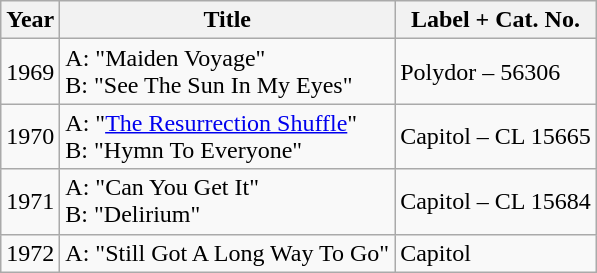<table class="wikitable">
<tr>
<th>Year</th>
<th>Title</th>
<th>Label + Cat. No.</th>
</tr>
<tr>
<td>1969</td>
<td>A: "Maiden Voyage" <br> B: "See The Sun In My Eyes"</td>
<td>Polydor – 56306</td>
</tr>
<tr>
<td>1970</td>
<td>A: "<a href='#'>The Resurrection Shuffle</a>" <br> B: "Hymn To Everyone"</td>
<td>Capitol – CL 15665</td>
</tr>
<tr>
<td>1971</td>
<td>A: "Can You Get It" <br> B: "Delirium"</td>
<td>Capitol – CL 15684</td>
</tr>
<tr>
<td>1972</td>
<td>A: "Still Got A Long Way To Go"</td>
<td>Capitol</td>
</tr>
</table>
